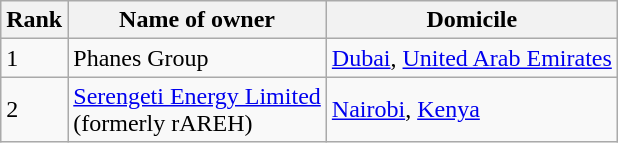<table class="wikitable sortable" style="margin: 0.5em auto">
<tr>
<th>Rank</th>
<th>Name of owner</th>
<th>Domicile</th>
</tr>
<tr>
<td>1</td>
<td>Phanes Group</td>
<td><a href='#'>Dubai</a>, <a href='#'>United Arab Emirates</a></td>
</tr>
<tr>
<td>2</td>
<td><a href='#'>Serengeti Energy Limited</a><br>(formerly rAREH)</td>
<td><a href='#'>Nairobi</a>, <a href='#'>Kenya</a></td>
</tr>
</table>
